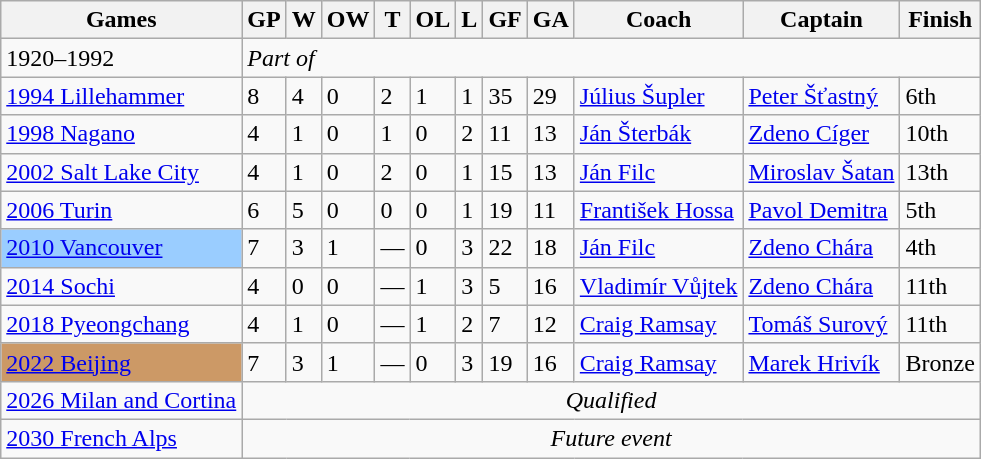<table class="wikitable sortable">
<tr>
<th>Games</th>
<th>GP</th>
<th>W</th>
<th>OW</th>
<th>T</th>
<th>OL</th>
<th>L</th>
<th>GF</th>
<th>GA</th>
<th>Coach</th>
<th>Captain</th>
<th>Finish</th>
</tr>
<tr>
<td>1920–1992</td>
<td colspan=13><em>Part of </em></td>
</tr>
<tr>
<td> <a href='#'>1994 Lillehammer</a></td>
<td>8</td>
<td>4</td>
<td>0</td>
<td>2</td>
<td>1</td>
<td>1</td>
<td>35</td>
<td>29</td>
<td><a href='#'>Július Šupler</a></td>
<td><a href='#'>Peter Šťastný</a></td>
<td>6th</td>
</tr>
<tr>
<td> <a href='#'>1998 Nagano</a></td>
<td>4</td>
<td>1</td>
<td>0</td>
<td>1</td>
<td>0</td>
<td>2</td>
<td>11</td>
<td>13</td>
<td><a href='#'>Ján Šterbák</a></td>
<td><a href='#'>Zdeno Cíger</a></td>
<td>10th</td>
</tr>
<tr>
<td> <a href='#'>2002 Salt Lake City</a></td>
<td>4</td>
<td>1</td>
<td>0</td>
<td>2</td>
<td>0</td>
<td>1</td>
<td>15</td>
<td>13</td>
<td><a href='#'>Ján Filc</a></td>
<td><a href='#'>Miroslav Šatan</a></td>
<td>13th</td>
</tr>
<tr>
<td> <a href='#'>2006 Turin</a></td>
<td>6</td>
<td>5</td>
<td>0</td>
<td>0</td>
<td>0</td>
<td>1</td>
<td>19</td>
<td>11</td>
<td><a href='#'>František Hossa</a></td>
<td><a href='#'>Pavol Demitra</a></td>
<td>5th</td>
</tr>
<tr>
<td style="background:#9acdff;"> <a href='#'>2010 Vancouver</a></td>
<td>7</td>
<td>3</td>
<td>1</td>
<td>—</td>
<td>0</td>
<td>3</td>
<td>22</td>
<td>18</td>
<td><a href='#'>Ján Filc</a></td>
<td><a href='#'>Zdeno Chára</a></td>
<td>4th</td>
</tr>
<tr>
<td> <a href='#'>2014 Sochi</a></td>
<td>4</td>
<td>0</td>
<td>0</td>
<td>—</td>
<td>1</td>
<td>3</td>
<td>5</td>
<td>16</td>
<td> <a href='#'>Vladimír Vůjtek</a></td>
<td><a href='#'>Zdeno Chára</a></td>
<td>11th</td>
</tr>
<tr>
<td> <a href='#'>2018 Pyeongchang</a></td>
<td>4</td>
<td>1</td>
<td>0</td>
<td>—</td>
<td>1</td>
<td>2</td>
<td>7</td>
<td>12</td>
<td> <a href='#'>Craig Ramsay</a></td>
<td><a href='#'>Tomáš Surový</a></td>
<td>11th</td>
</tr>
<tr>
<td style="background:#c96;"> <a href='#'>2022 Beijing</a></td>
<td>7</td>
<td>3</td>
<td>1</td>
<td>—</td>
<td>0</td>
<td>3</td>
<td>19</td>
<td>16</td>
<td> <a href='#'>Craig Ramsay</a></td>
<td><a href='#'>Marek Hrivík</a></td>
<td> Bronze</td>
</tr>
<tr>
<td> <a href='#'>2026 Milan and Cortina</a></td>
<td colspan=11 align=center><em>Qualified</em></td>
</tr>
<tr>
<td> <a href='#'>2030 French Alps</a></td>
<td colspan=11 align=center><em>Future event</em></td>
</tr>
</table>
